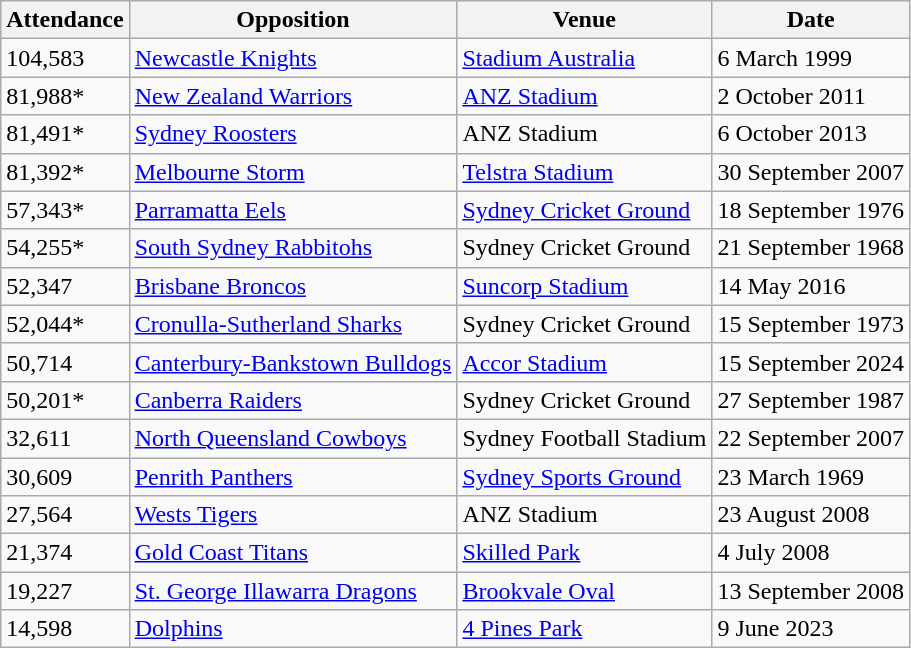<table class="wikitable" style="text-align:left;">
<tr>
<th>Attendance</th>
<th>Opposition</th>
<th>Venue</th>
<th>Date</th>
</tr>
<tr>
<td>104,583</td>
<td> <a href='#'>Newcastle Knights</a></td>
<td><a href='#'>Stadium Australia</a></td>
<td>6 March 1999</td>
</tr>
<tr>
<td>81,988*</td>
<td> <a href='#'>New Zealand Warriors</a></td>
<td><a href='#'>ANZ Stadium</a></td>
<td>2 October 2011</td>
</tr>
<tr>
<td>81,491*</td>
<td> <a href='#'>Sydney Roosters</a></td>
<td>ANZ Stadium</td>
<td>6 October 2013</td>
</tr>
<tr>
<td>81,392*</td>
<td> <a href='#'>Melbourne Storm</a></td>
<td><a href='#'>Telstra Stadium</a></td>
<td>30 September 2007</td>
</tr>
<tr>
<td>57,343*</td>
<td> <a href='#'>Parramatta Eels</a></td>
<td><a href='#'>Sydney Cricket Ground</a></td>
<td>18 September 1976</td>
</tr>
<tr>
<td>54,255*</td>
<td> <a href='#'>South Sydney Rabbitohs</a></td>
<td>Sydney Cricket Ground</td>
<td>21 September 1968</td>
</tr>
<tr>
<td>52,347</td>
<td> <a href='#'>Brisbane Broncos</a></td>
<td><a href='#'>Suncorp Stadium</a></td>
<td>14 May 2016</td>
</tr>
<tr>
<td>52,044*</td>
<td> <a href='#'>Cronulla-Sutherland Sharks</a></td>
<td>Sydney Cricket Ground</td>
<td>15 September 1973</td>
</tr>
<tr>
<td>50,714</td>
<td> <a href='#'>Canterbury-Bankstown Bulldogs</a></td>
<td><a href='#'>Accor Stadium</a></td>
<td>15 September 2024</td>
</tr>
<tr>
<td>50,201*</td>
<td> <a href='#'>Canberra Raiders</a></td>
<td>Sydney Cricket Ground</td>
<td>27 September 1987</td>
</tr>
<tr>
<td>32,611</td>
<td> <a href='#'>North Queensland Cowboys</a></td>
<td>Sydney Football Stadium</td>
<td>22 September 2007</td>
</tr>
<tr>
<td>30,609</td>
<td> <a href='#'>Penrith Panthers</a></td>
<td><a href='#'>Sydney Sports Ground</a></td>
<td>23 March 1969</td>
</tr>
<tr>
<td>27,564</td>
<td> <a href='#'>Wests Tigers</a></td>
<td>ANZ Stadium</td>
<td>23 August 2008</td>
</tr>
<tr>
<td>21,374</td>
<td> <a href='#'>Gold Coast Titans</a></td>
<td><a href='#'>Skilled Park</a></td>
<td>4 July 2008</td>
</tr>
<tr>
<td>19,227</td>
<td> <a href='#'>St. George Illawarra Dragons</a></td>
<td><a href='#'>Brookvale Oval</a></td>
<td>13 September 2008</td>
</tr>
<tr>
<td>14,598</td>
<td> <a href='#'>Dolphins</a></td>
<td><a href='#'>4 Pines Park</a></td>
<td>9 June 2023</td>
</tr>
</table>
